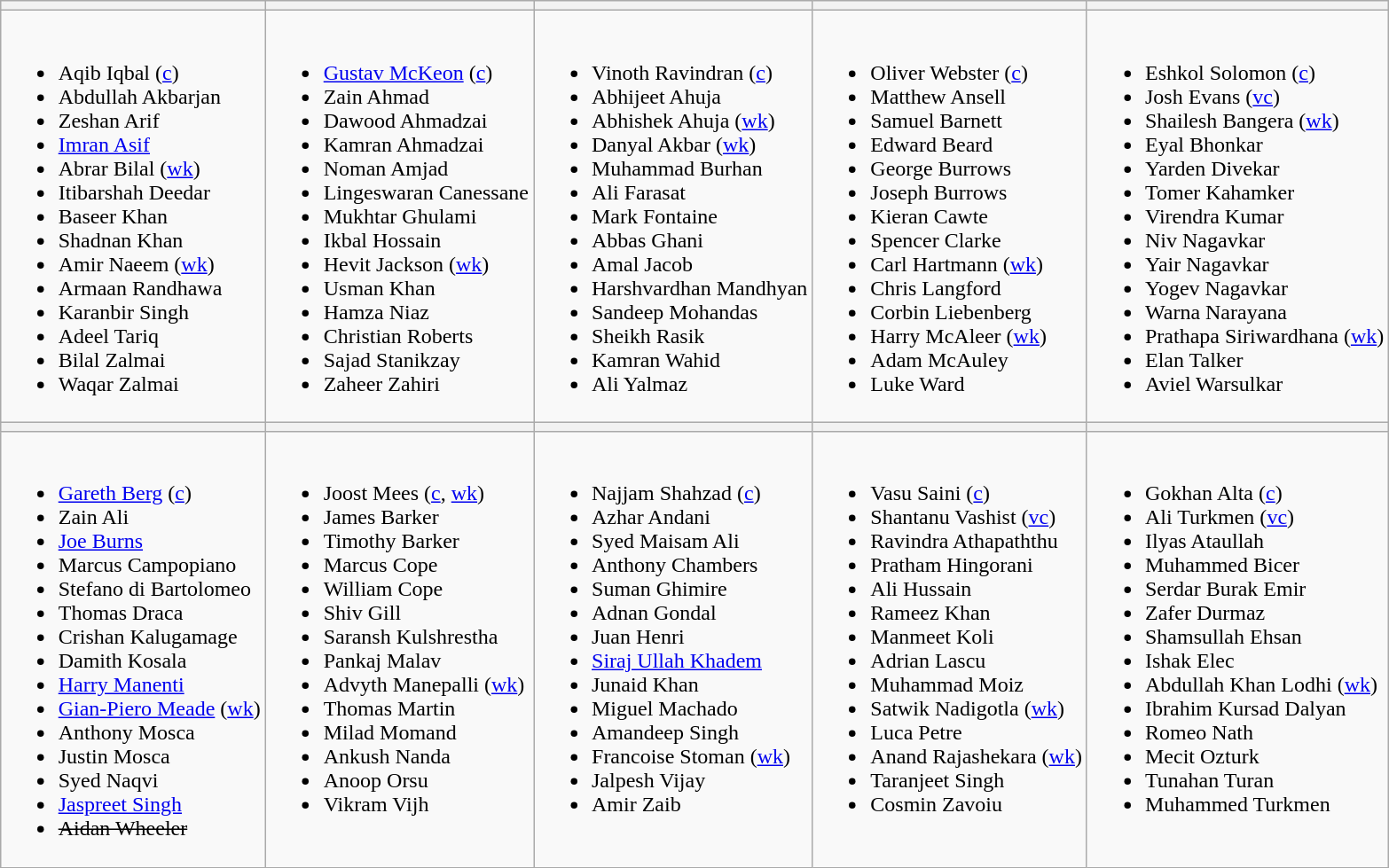<table class="wikitable" style="text-align:left; margin:auto">
<tr>
<th></th>
<th></th>
<th></th>
<th></th>
<th></th>
</tr>
<tr>
<td valign=top><br><ul><li>Aqib Iqbal (<a href='#'>c</a>)</li><li>Abdullah Akbarjan</li><li>Zeshan Arif</li><li><a href='#'>Imran Asif</a></li><li>Abrar Bilal (<a href='#'>wk</a>)</li><li>Itibarshah Deedar</li><li>Baseer Khan</li><li>Shadnan Khan</li><li>Amir Naeem (<a href='#'>wk</a>)</li><li>Armaan Randhawa</li><li>Karanbir Singh</li><li>Adeel Tariq</li><li>Bilal Zalmai</li><li>Waqar Zalmai</li></ul></td>
<td valign=top><br><ul><li><a href='#'>Gustav McKeon</a> (<a href='#'>c</a>)</li><li>Zain Ahmad</li><li>Dawood Ahmadzai</li><li>Kamran Ahmadzai</li><li>Noman Amjad</li><li>Lingeswaran Canessane</li><li>Mukhtar Ghulami</li><li>Ikbal Hossain</li><li>Hevit Jackson (<a href='#'>wk</a>)</li><li>Usman Khan</li><li>Hamza Niaz</li><li>Christian Roberts</li><li>Sajad Stanikzay</li><li>Zaheer Zahiri</li></ul></td>
<td valign=top><br><ul><li>Vinoth Ravindran (<a href='#'>c</a>)</li><li>Abhijeet Ahuja</li><li>Abhishek Ahuja (<a href='#'>wk</a>)</li><li>Danyal Akbar (<a href='#'>wk</a>)</li><li>Muhammad Burhan</li><li>Ali Farasat</li><li>Mark Fontaine</li><li>Abbas Ghani</li><li>Amal Jacob</li><li>Harshvardhan Mandhyan</li><li>Sandeep Mohandas</li><li>Sheikh Rasik</li><li>Kamran Wahid</li><li>Ali Yalmaz</li></ul></td>
<td valign=top><br><ul><li>Oliver Webster (<a href='#'>c</a>)</li><li>Matthew Ansell</li><li>Samuel Barnett</li><li>Edward Beard</li><li>George Burrows</li><li>Joseph Burrows</li><li>Kieran Cawte</li><li>Spencer Clarke</li><li>Carl Hartmann (<a href='#'>wk</a>)</li><li>Chris Langford</li><li>Corbin Liebenberg</li><li>Harry McAleer (<a href='#'>wk</a>)</li><li>Adam McAuley</li><li>Luke Ward</li></ul></td>
<td valign=top><br><ul><li>Eshkol Solomon (<a href='#'>c</a>)</li><li>Josh Evans (<a href='#'>vc</a>)</li><li>Shailesh Bangera (<a href='#'>wk</a>)</li><li>Eyal Bhonkar</li><li>Yarden Divekar</li><li>Tomer Kahamker</li><li>Virendra Kumar</li><li>Niv Nagavkar</li><li>Yair Nagavkar</li><li>Yogev Nagavkar</li><li>Warna Narayana</li><li>Prathapa Siriwardhana (<a href='#'>wk</a>)</li><li>Elan Talker</li><li>Aviel Warsulkar</li></ul></td>
</tr>
<tr>
<th></th>
<th></th>
<th></th>
<th></th>
<th></th>
</tr>
<tr>
<td valign=top><br><ul><li><a href='#'>Gareth Berg</a> (<a href='#'>c</a>)</li><li>Zain Ali</li><li><a href='#'>Joe Burns</a></li><li>Marcus Campopiano</li><li>Stefano di Bartolomeo</li><li>Thomas Draca</li><li>Crishan Kalugamage</li><li>Damith Kosala</li><li><a href='#'>Harry Manenti</a></li><li><a href='#'>Gian-Piero Meade</a> (<a href='#'>wk</a>)</li><li>Anthony Mosca</li><li>Justin Mosca</li><li>Syed Naqvi</li><li><a href='#'>Jaspreet Singh</a></li><li><s>Aidan Wheeler</s></li></ul></td>
<td valign=top><br><ul><li>Joost Mees (<a href='#'>c</a>, <a href='#'>wk</a>)</li><li>James Barker</li><li>Timothy Barker</li><li>Marcus Cope</li><li>William Cope</li><li>Shiv Gill</li><li>Saransh Kulshrestha</li><li>Pankaj Malav</li><li>Advyth Manepalli (<a href='#'>wk</a>)</li><li>Thomas Martin</li><li>Milad Momand</li><li>Ankush Nanda</li><li>Anoop Orsu</li><li>Vikram Vijh</li></ul></td>
<td valign=top><br><ul><li>Najjam Shahzad (<a href='#'>c</a>)</li><li>Azhar Andani</li><li>Syed Maisam Ali</li><li>Anthony Chambers</li><li>Suman Ghimire</li><li>Adnan Gondal</li><li>Juan Henri</li><li><a href='#'>Siraj Ullah Khadem</a></li><li>Junaid Khan</li><li>Miguel Machado</li><li>Amandeep Singh</li><li>Francoise Stoman (<a href='#'>wk</a>)</li><li>Jalpesh Vijay</li><li>Amir Zaib</li></ul></td>
<td valign=top><br><ul><li>Vasu Saini (<a href='#'>c</a>)</li><li>Shantanu Vashist (<a href='#'>vc</a>)</li><li>Ravindra Athapaththu</li><li>Pratham Hingorani</li><li>Ali Hussain</li><li>Rameez Khan</li><li>Manmeet Koli</li><li>Adrian Lascu</li><li>Muhammad Moiz</li><li>Satwik Nadigotla (<a href='#'>wk</a>)</li><li>Luca Petre</li><li>Anand Rajashekara (<a href='#'>wk</a>)</li><li>Taranjeet Singh</li><li>Cosmin Zavoiu</li></ul></td>
<td valign=top><br><ul><li>Gokhan Alta (<a href='#'>c</a>)</li><li>Ali Turkmen (<a href='#'>vc</a>)</li><li>Ilyas Ataullah</li><li>Muhammed Bicer</li><li>Serdar Burak Emir</li><li>Zafer Durmaz</li><li>Shamsullah Ehsan</li><li>Ishak Elec</li><li>Abdullah Khan Lodhi (<a href='#'>wk</a>)</li><li>Ibrahim Kursad Dalyan</li><li>Romeo Nath</li><li>Mecit Ozturk</li><li>Tunahan Turan</li><li>Muhammed Turkmen</li></ul></td>
</tr>
</table>
